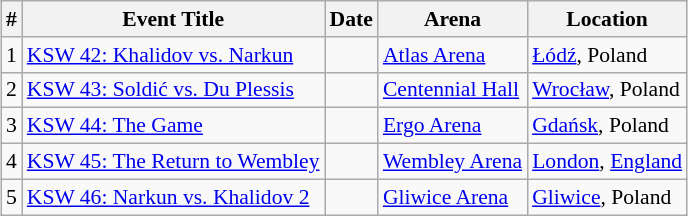<table class="sortable wikitable succession-box" style="margin:1.0em auto; font-size:90%;">
<tr>
<th scope="col">#</th>
<th scope="col">Event Title</th>
<th scope="col">Date</th>
<th scope="col">Arena</th>
<th scope="col">Location</th>
</tr>
<tr>
<td align=center>1</td>
<td><a href='#'>KSW 42: Khalidov vs. Narkun</a></td>
<td></td>
<td><a href='#'>Atlas Arena</a></td>
<td> <a href='#'>Łódź</a>, Poland</td>
</tr>
<tr>
<td align=center>2</td>
<td><a href='#'>KSW 43: Soldić vs. Du Plessis</a></td>
<td></td>
<td><a href='#'>Centennial Hall</a></td>
<td> <a href='#'>Wrocław</a>, Poland</td>
</tr>
<tr>
<td align=center>3</td>
<td><a href='#'>KSW 44: The Game</a></td>
<td></td>
<td><a href='#'>Ergo Arena</a></td>
<td> <a href='#'>Gdańsk</a>, Poland</td>
</tr>
<tr>
<td align=center>4</td>
<td><a href='#'>KSW 45: The Return to Wembley</a></td>
<td></td>
<td><a href='#'>Wembley Arena</a></td>
<td> <a href='#'>London</a>, <a href='#'>England</a></td>
</tr>
<tr>
<td align=center>5</td>
<td><a href='#'>KSW 46: Narkun vs. Khalidov 2</a></td>
<td></td>
<td><a href='#'>Gliwice Arena</a></td>
<td> <a href='#'>Gliwice</a>, Poland</td>
</tr>
</table>
